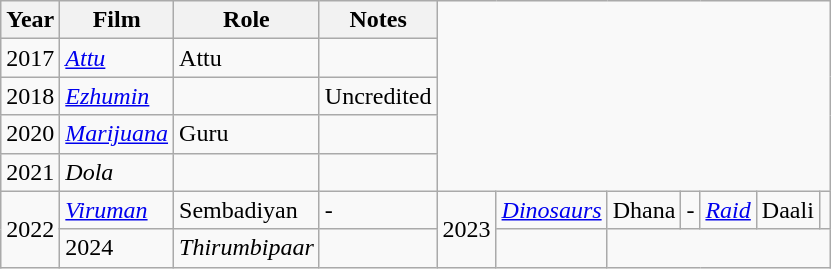<table class="wikitable sortable">
<tr>
<th>Year</th>
<th>Film</th>
<th>Role</th>
<th class="unsortable">Notes</th>
</tr>
<tr>
<td rowspan="1">2017</td>
<td><em><a href='#'>Attu</a></em></td>
<td>Attu</td>
<td></td>
</tr>
<tr>
<td>2018</td>
<td><em><a href='#'>Ezhumin</a></em></td>
<td></td>
<td>Uncredited</td>
</tr>
<tr>
<td rowspan="1">2020</td>
<td><em><a href='#'>Marijuana</a></em></td>
<td>Guru</td>
<td></td>
</tr>
<tr>
<td rowspan="1">2021</td>
<td><em>Dola</em></td>
<td></td>
<td></td>
</tr>
<tr>
<td rowspan="2">2022</td>
<td><em><a href='#'>Viruman</a></em></td>
<td>Sembadiyan</td>
<td>-</td>
<td rowspan="2">2023</td>
<td><em><a href='#'>Dinosaurs</a></em></td>
<td>Dhana</td>
<td>-</td>
<td><em><a href='#'>Raid</a></em></td>
<td>Daali</td>
<td></td>
</tr>
<tr>
<td>2024</td>
<td><em>Thirumbipaar</em></td>
<td></td>
<td></td>
</tr>
</table>
